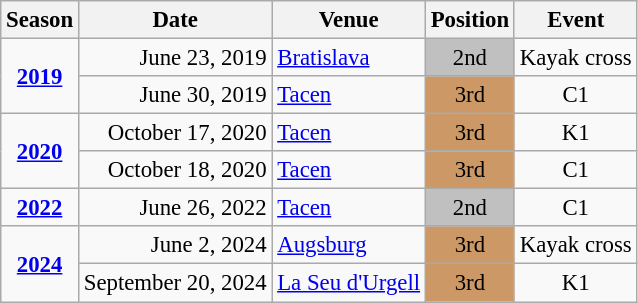<table class="wikitable" style="text-align:center; font-size:95%;">
<tr>
<th>Season</th>
<th>Date</th>
<th>Venue</th>
<th>Position</th>
<th>Event</th>
</tr>
<tr>
<td rowspan=2><strong><a href='#'>2019</a></strong></td>
<td align=right>June 23, 2019</td>
<td align=left><a href='#'>Bratislava</a></td>
<td bgcolor=silver>2nd</td>
<td>Kayak cross</td>
</tr>
<tr>
<td align=right>June 30, 2019</td>
<td align=left><a href='#'>Tacen</a></td>
<td bgcolor=cc9966>3rd</td>
<td>C1</td>
</tr>
<tr>
<td rowspan=2><strong><a href='#'>2020</a></strong></td>
<td align=right>October 17, 2020</td>
<td align=left><a href='#'>Tacen</a></td>
<td bgcolor=cc9966>3rd</td>
<td>K1</td>
</tr>
<tr>
<td align=right>October 18, 2020</td>
<td align=left><a href='#'>Tacen</a></td>
<td bgcolor=cc9966>3rd</td>
<td>C1</td>
</tr>
<tr>
<td><strong><a href='#'>2022</a></strong></td>
<td align=right>June 26, 2022</td>
<td align=left><a href='#'>Tacen</a></td>
<td bgcolor=silver>2nd</td>
<td>C1</td>
</tr>
<tr>
<td rowspan=2><strong><a href='#'>2024</a></strong></td>
<td align=right>June 2, 2024</td>
<td align=left><a href='#'>Augsburg</a></td>
<td bgcolor=cc9966>3rd</td>
<td>Kayak cross</td>
</tr>
<tr>
<td align=right>September 20, 2024</td>
<td align=left><a href='#'>La Seu d'Urgell</a></td>
<td bgcolor=cc9966>3rd</td>
<td>K1</td>
</tr>
</table>
